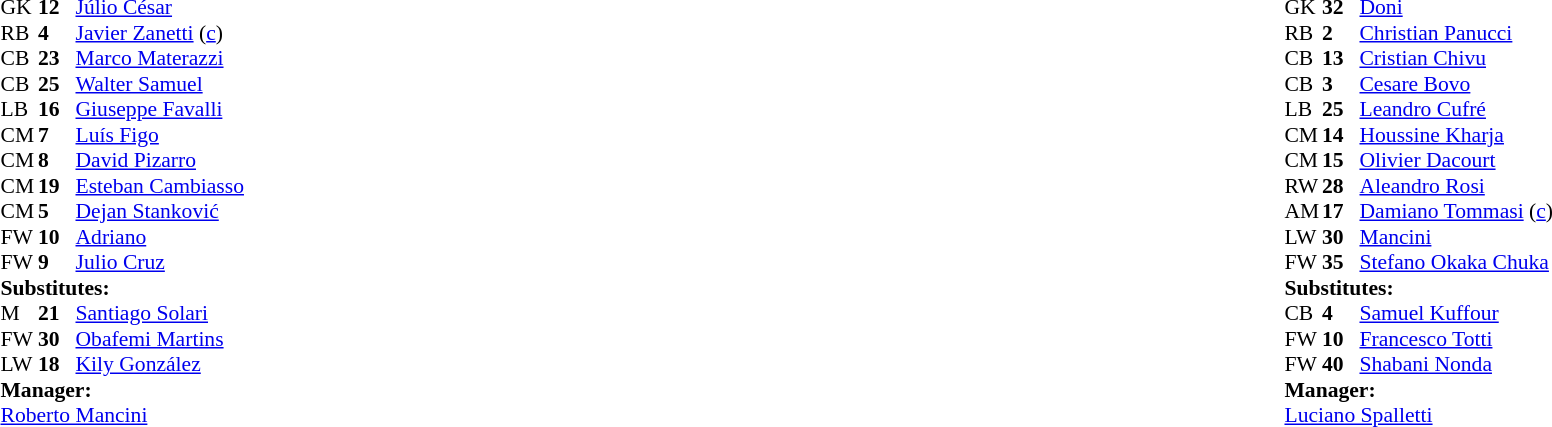<table width="100%">
<tr>
<td valign="top" width="50%"><br><table style="font-size: 90%" cellspacing="0" cellpadding="0">
<tr>
<td colspan="4"></td>
</tr>
<tr>
<th width="25"></th>
<th width="25"></th>
</tr>
<tr>
<td>GK</td>
<td><strong>12</strong></td>
<td> <a href='#'>Júlio César</a></td>
<td></td>
</tr>
<tr>
<td>RB</td>
<td><strong>4</strong></td>
<td> <a href='#'>Javier Zanetti</a> (<a href='#'>c</a>)</td>
<td></td>
</tr>
<tr>
<td>CB</td>
<td><strong>23</strong></td>
<td> <a href='#'>Marco Materazzi</a></td>
<td></td>
</tr>
<tr>
<td>CB</td>
<td><strong>25</strong></td>
<td> <a href='#'>Walter Samuel</a></td>
<td></td>
</tr>
<tr>
<td>LB</td>
<td><strong>16</strong></td>
<td> <a href='#'>Giuseppe Favalli</a></td>
<td></td>
</tr>
<tr>
<td>CM</td>
<td><strong>7</strong></td>
<td> <a href='#'>Luís Figo</a></td>
<td></td>
<td></td>
<td></td>
</tr>
<tr>
<td>CM</td>
<td><strong>8</strong></td>
<td> <a href='#'>David Pizarro</a></td>
<td></td>
<td></td>
</tr>
<tr>
<td>CM</td>
<td><strong>19</strong></td>
<td> <a href='#'>Esteban Cambiasso</a></td>
</tr>
<tr>
<td>CM</td>
<td><strong>5</strong></td>
<td> <a href='#'>Dejan Stanković</a></td>
<td></td>
<td></td>
<td></td>
</tr>
<tr>
<td>FW</td>
<td><strong>10</strong></td>
<td> <a href='#'>Adriano</a></td>
<td></td>
<td></td>
<td></td>
</tr>
<tr>
<td>FW</td>
<td><strong>9</strong></td>
<td> <a href='#'>Julio Cruz</a></td>
<td></td>
<td></td>
</tr>
<tr>
<td colspan=4><strong>Substitutes:</strong></td>
</tr>
<tr>
<td>M</td>
<td><strong>21</strong></td>
<td> <a href='#'>Santiago Solari</a></td>
<td></td>
<td></td>
<td></td>
</tr>
<tr>
<td>FW</td>
<td><strong>30</strong></td>
<td> <a href='#'>Obafemi Martins</a></td>
<td></td>
<td></td>
<td></td>
</tr>
<tr>
<td>LW</td>
<td><strong>18</strong></td>
<td> <a href='#'>Kily González</a></td>
<td></td>
<td></td>
<td></td>
</tr>
<tr>
<td colspan=4><strong>Manager:</strong></td>
</tr>
<tr>
<td colspan="4"> <a href='#'>Roberto Mancini</a></td>
</tr>
</table>
</td>
<td valign="top"></td>
<td valign="top" width="50%"><br><table style="font-size: 90%" cellspacing="0" cellpadding="0" align=center>
<tr>
<td colspan="4"></td>
</tr>
<tr>
<th width="25"></th>
<th width="25"></th>
</tr>
<tr>
<td>GK</td>
<td><strong>32</strong></td>
<td> <a href='#'>Doni</a></td>
</tr>
<tr>
<td>RB</td>
<td><strong>2</strong></td>
<td> <a href='#'>Christian Panucci</a></td>
<td></td>
<td></td>
</tr>
<tr>
<td>CB</td>
<td><strong>13</strong></td>
<td> <a href='#'>Cristian Chivu</a></td>
<td></td>
<td></td>
</tr>
<tr>
<td>CB</td>
<td><strong>3</strong></td>
<td> <a href='#'>Cesare Bovo</a></td>
<td></td>
</tr>
<tr>
<td>LB</td>
<td><strong>25</strong></td>
<td> <a href='#'>Leandro Cufré</a></td>
</tr>
<tr>
<td>CM</td>
<td><strong>14</strong></td>
<td> <a href='#'>Houssine Kharja</a></td>
<td></td>
<td></td>
</tr>
<tr>
<td>CM</td>
<td><strong>15</strong></td>
<td> <a href='#'>Olivier Dacourt</a></td>
<td></td>
</tr>
<tr>
<td>RW</td>
<td><strong>28</strong></td>
<td> <a href='#'>Aleandro Rosi</a></td>
<td></td>
</tr>
<tr>
<td>AM</td>
<td><strong>17</strong></td>
<td> <a href='#'>Damiano Tommasi</a> (<a href='#'>c</a>)</td>
<td></td>
</tr>
<tr>
<td>LW</td>
<td><strong>30</strong></td>
<td> <a href='#'>Mancini</a></td>
<td></td>
</tr>
<tr>
<td>FW</td>
<td><strong>35</strong></td>
<td> <a href='#'>Stefano Okaka Chuka</a></td>
<td></td>
<td></td>
</tr>
<tr>
<td colspan=4><strong>Substitutes:</strong></td>
</tr>
<tr>
<td>CB</td>
<td><strong>4</strong></td>
<td> <a href='#'>Samuel Kuffour</a></td>
<td></td>
<td></td>
</tr>
<tr>
<td>FW</td>
<td><strong>10</strong></td>
<td> <a href='#'>Francesco Totti</a></td>
<td></td>
<td></td>
</tr>
<tr>
<td>FW</td>
<td><strong>40</strong></td>
<td> <a href='#'>Shabani Nonda</a></td>
<td></td>
<td></td>
</tr>
<tr>
<td colspan=4><strong>Manager:</strong></td>
</tr>
<tr>
<td colspan="4"> <a href='#'>Luciano Spalletti</a></td>
</tr>
<tr>
</tr>
</table>
</td>
</tr>
</table>
